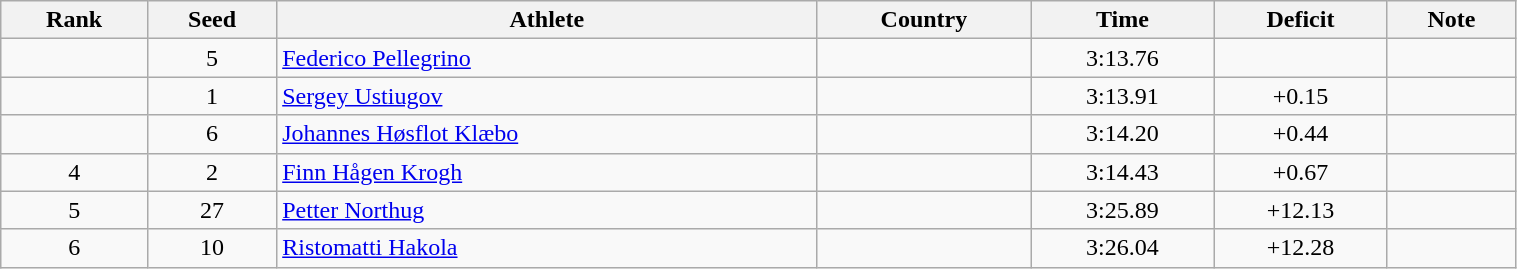<table class="wikitable sortable" style="text-align:center" width=80%>
<tr>
<th>Rank</th>
<th>Seed</th>
<th>Athlete</th>
<th>Country</th>
<th>Time</th>
<th>Deficit</th>
<th>Note</th>
</tr>
<tr>
<td></td>
<td>5</td>
<td align=left><a href='#'>Federico Pellegrino</a></td>
<td align=left></td>
<td>3:13.76</td>
<td></td>
<td></td>
</tr>
<tr>
<td></td>
<td>1</td>
<td align=left><a href='#'>Sergey Ustiugov</a></td>
<td align=left></td>
<td>3:13.91</td>
<td>+0.15</td>
<td></td>
</tr>
<tr>
<td></td>
<td>6</td>
<td align=left><a href='#'>Johannes Høsflot Klæbo</a></td>
<td align=left></td>
<td>3:14.20</td>
<td>+0.44</td>
<td></td>
</tr>
<tr>
<td>4</td>
<td>2</td>
<td align=left><a href='#'>Finn Hågen Krogh</a></td>
<td align=left></td>
<td>3:14.43</td>
<td>+0.67</td>
<td></td>
</tr>
<tr>
<td>5</td>
<td>27</td>
<td align=left><a href='#'>Petter Northug</a></td>
<td align=left></td>
<td>3:25.89</td>
<td>+12.13</td>
<td></td>
</tr>
<tr>
<td>6</td>
<td>10</td>
<td align=left><a href='#'>Ristomatti Hakola</a></td>
<td align=left></td>
<td>3:26.04</td>
<td>+12.28</td>
<td></td>
</tr>
</table>
